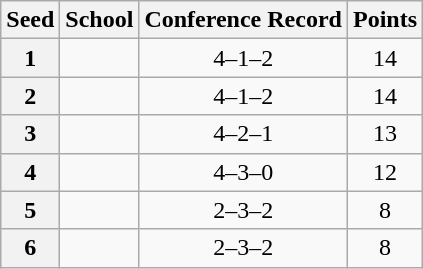<table class="wikitable" style="text-align:center">
<tr>
<th>Seed</th>
<th>School</th>
<th>Conference Record</th>
<th>Points</th>
</tr>
<tr>
<th>1</th>
<td></td>
<td>4–1–2</td>
<td>14</td>
</tr>
<tr>
<th>2</th>
<td></td>
<td>4–1–2</td>
<td>14</td>
</tr>
<tr>
<th>3</th>
<td></td>
<td>4–2–1</td>
<td>13</td>
</tr>
<tr>
<th>4</th>
<td></td>
<td>4–3–0</td>
<td>12</td>
</tr>
<tr>
<th>5</th>
<td></td>
<td>2–3–2</td>
<td>8</td>
</tr>
<tr>
<th>6</th>
<td></td>
<td>2–3–2</td>
<td>8</td>
</tr>
</table>
